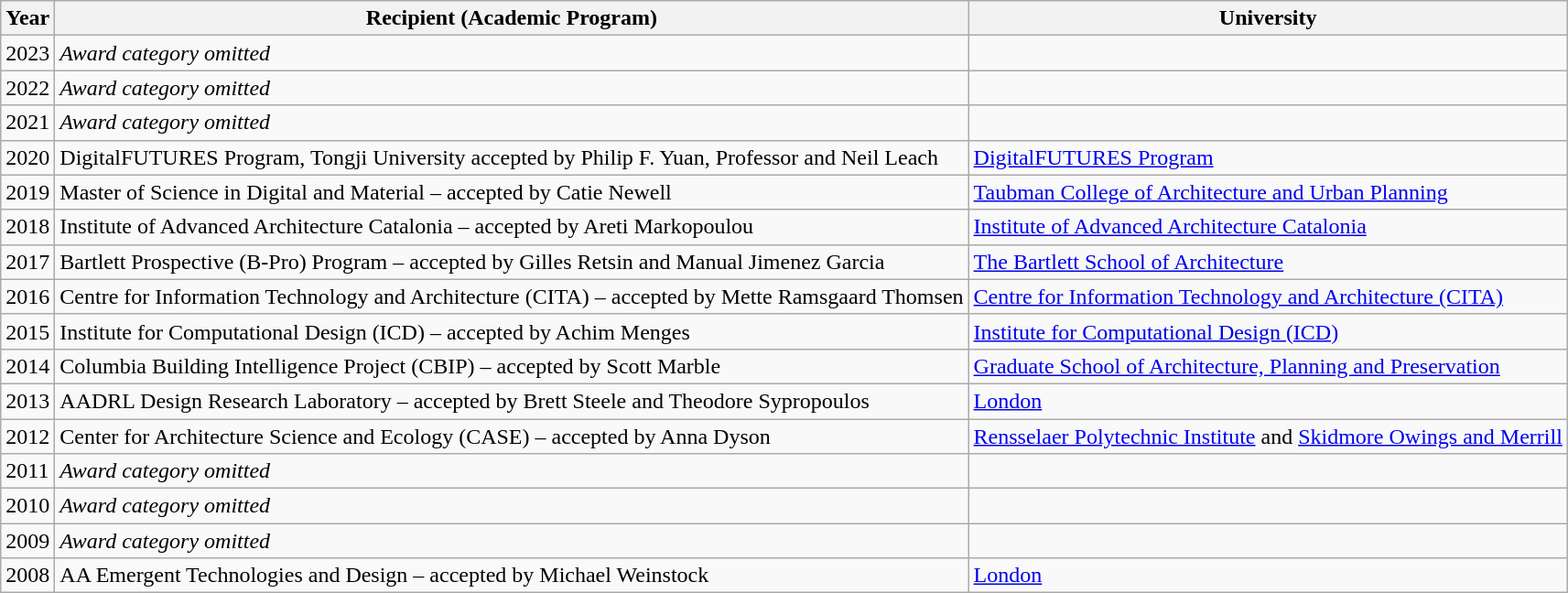<table class="wikitable">
<tr>
<th>Year</th>
<th>Recipient (Academic Program)</th>
<th>University</th>
</tr>
<tr>
<td>2023</td>
<td><em>Award category omitted</em></td>
<td></td>
</tr>
<tr>
<td>2022</td>
<td><em>Award category omitted</em></td>
<td></td>
</tr>
<tr>
<td>2021</td>
<td><em>Award category omitted</em></td>
<td></td>
</tr>
<tr>
<td>2020</td>
<td>DigitalFUTURES Program, Tongji University accepted by Philip F. Yuan, Professor and Neil Leach</td>
<td><a href='#'>DigitalFUTURES Program</a></td>
</tr>
<tr>
<td>2019</td>
<td>Master of Science in Digital and Material – accepted by Catie Newell</td>
<td><a href='#'>Taubman College of Architecture and Urban Planning</a></td>
</tr>
<tr>
<td>2018</td>
<td>Institute of Advanced Architecture Catalonia – accepted by Areti Markopoulou</td>
<td><a href='#'>Institute of Advanced Architecture Catalonia</a></td>
</tr>
<tr>
<td>2017</td>
<td>Bartlett Prospective (B-Pro) Program – accepted by Gilles Retsin and Manual Jimenez Garcia</td>
<td><a href='#'>The Bartlett School of Architecture</a></td>
</tr>
<tr>
<td>2016</td>
<td>Centre for Information Technology and Architecture (CITA) – accepted by Mette Ramsgaard Thomsen</td>
<td><a href='#'>Centre for Information Technology and Architecture (CITA)</a></td>
</tr>
<tr>
<td>2015</td>
<td>Institute for Computational Design (ICD) – accepted by Achim Menges</td>
<td><a href='#'>Institute for Computational Design (ICD)</a></td>
</tr>
<tr>
<td>2014</td>
<td>Columbia Building Intelligence Project (CBIP) – accepted by Scott Marble</td>
<td><a href='#'>Graduate School of Architecture, Planning and Preservation</a></td>
</tr>
<tr>
<td>2013</td>
<td>AADRL Design Research Laboratory – accepted by Brett Steele and Theodore Sypropoulos</td>
<td><a href='#'>London</a></td>
</tr>
<tr>
<td>2012</td>
<td Center for Architecture, Science and Ecology>Center for Architecture Science and Ecology (CASE) – accepted by Anna Dyson</td>
<td><a href='#'>Rensselaer Polytechnic Institute</a> and <a href='#'>Skidmore Owings and Merrill</a></td>
</tr>
<tr>
<td>2011</td>
<td><em>Award category omitted</em></td>
<td></td>
</tr>
<tr>
<td>2010</td>
<td><em>Award category omitted</em></td>
<td></td>
</tr>
<tr>
<td>2009</td>
<td><em>Award category omitted</em></td>
<td></td>
</tr>
<tr>
<td>2008</td>
<td>AA Emergent Technologies and Design – accepted by Michael Weinstock</td>
<td><a href='#'>London</a></td>
</tr>
</table>
